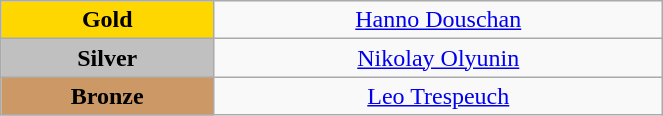<table class="wikitable" style=" text-align:center; " width="35%">
<tr>
<td bgcolor="gold"><strong>Gold</strong></td>
<td><a href='#'>Hanno Douschan</a><br></td>
</tr>
<tr>
<td bgcolor="silver"><strong>Silver</strong></td>
<td><a href='#'>Nikolay Olyunin</a><br></td>
</tr>
<tr>
<td bgcolor="CC9966"><strong>Bronze</strong></td>
<td><a href='#'>Leo Trespeuch</a><br></td>
</tr>
</table>
